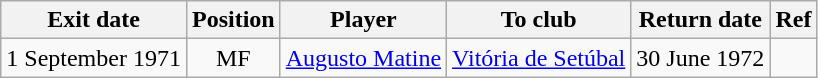<table class="wikitable">
<tr>
<th><strong>Exit date</strong></th>
<th><strong>Position</strong></th>
<th><strong>Player</strong></th>
<th><strong>To club</strong></th>
<th><strong>Return date</strong></th>
<th><strong>Ref</strong></th>
</tr>
<tr>
<td>1 September 1971</td>
<td style="text-align:center;">MF</td>
<td style="text-align:left;"><a href='#'>Augusto Matine</a></td>
<td style="text-align:left;"><a href='#'>Vitória de Setúbal</a></td>
<td>30 June 1972</td>
<td></td>
</tr>
</table>
